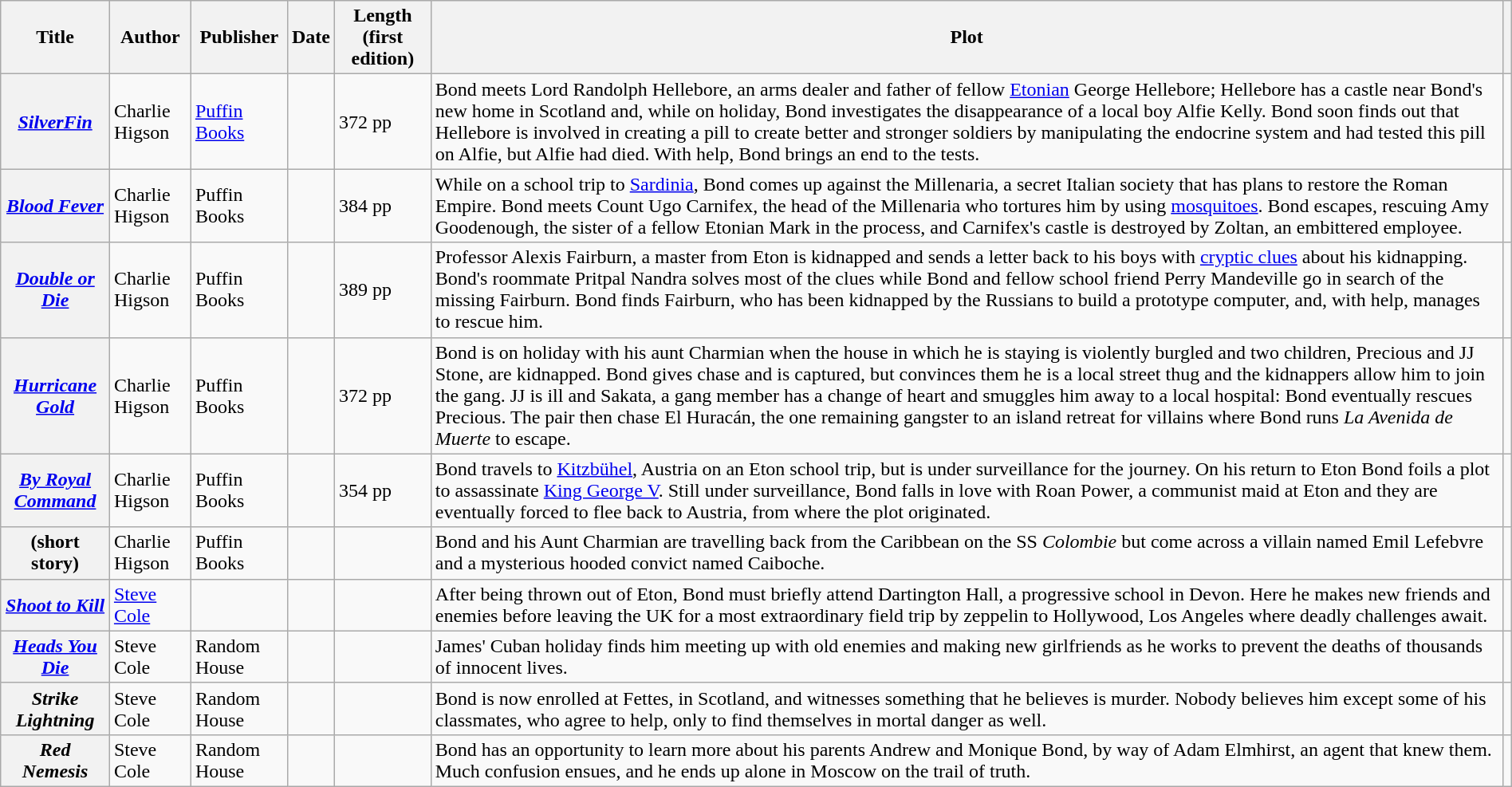<table class="wikitable plainrowheaders sortable" style="margin-right: 0;">
<tr>
<th scope="col">Title</th>
<th scope="col">Author</th>
<th scope="col">Publisher</th>
<th scope="col">Date</th>
<th scope="col">Length (first edition)</th>
<th scope="col" class="unsortable">Plot</th>
<th scope="col" class="unsortable"></th>
</tr>
<tr>
<th scope="row"><em><a href='#'>SilverFin</a></em></th>
<td>Charlie Higson</td>
<td><a href='#'>Puffin Books</a></td>
<td></td>
<td>372 pp</td>
<td>Bond meets Lord Randolph Hellebore, an arms dealer and father of fellow <a href='#'>Etonian</a> George Hellebore; Hellebore has a castle near Bond's new home in Scotland and, while on holiday, Bond investigates the disappearance of a local boy Alfie Kelly. Bond soon finds out that Hellebore is involved in creating a pill to create better and stronger soldiers by manipulating the endocrine system and had tested this pill on Alfie, but Alfie had died. With help, Bond brings an end to the tests.</td>
<td style="text-align: center;"></td>
</tr>
<tr>
<th scope="row"><em><a href='#'>Blood Fever</a></em></th>
<td>Charlie Higson</td>
<td>Puffin Books</td>
<td></td>
<td>384 pp</td>
<td>While on a school trip to <a href='#'>Sardinia</a>, Bond comes up against the Millenaria, a secret Italian society that has plans to restore the Roman Empire. Bond meets Count Ugo Carnifex, the head of the Millenaria who tortures him by using <a href='#'>mosquitoes</a>. Bond escapes, rescuing Amy Goodenough, the sister of a fellow Etonian Mark in the process, and Carnifex's castle is destroyed by Zoltan, an embittered employee.</td>
<td style="text-align: center;"></td>
</tr>
<tr>
<th scope="row"><em><a href='#'>Double or Die</a></em></th>
<td>Charlie Higson</td>
<td>Puffin Books</td>
<td></td>
<td>389 pp</td>
<td>Professor Alexis Fairburn, a master from Eton is kidnapped and sends a letter back to his boys with <a href='#'>cryptic clues</a> about his kidnapping. Bond's roommate Pritpal Nandra solves most of the clues while Bond and fellow school friend Perry Mandeville go in search of the missing Fairburn. Bond finds Fairburn, who has been kidnapped by the Russians to build a prototype computer, and, with help, manages to rescue him.</td>
<td style="text-align: center;"></td>
</tr>
<tr>
<th scope="row"><em><a href='#'>Hurricane Gold</a></em></th>
<td>Charlie Higson</td>
<td>Puffin Books</td>
<td></td>
<td>372 pp</td>
<td>Bond is on holiday with his aunt Charmian when the house in which he is staying is violently burgled and two children, Precious and JJ Stone, are kidnapped. Bond gives chase and is captured, but convinces them he is a local street thug and the kidnappers allow him to join the gang. JJ is ill and Sakata, a gang member has a change of heart and smuggles him away to a local hospital: Bond eventually rescues Precious. The pair then chase El Huracán, the one remaining gangster to an island retreat for villains where Bond runs <em>La Avenida de Muerte</em> to escape.</td>
<td style="text-align: center;"></td>
</tr>
<tr>
<th scope="row"><em><a href='#'>By Royal Command</a></em></th>
<td>Charlie Higson</td>
<td>Puffin Books</td>
<td></td>
<td>354 pp</td>
<td>Bond travels to <a href='#'>Kitzbühel</a>, Austria on an Eton school trip, but is under surveillance for the journey. On his return to Eton Bond foils a plot to assassinate <a href='#'>King George V</a>. Still under surveillance, Bond falls in love with Roan Power, a communist maid at Eton and they are eventually forced to flee back to Austria, from where the plot originated.</td>
<td style="text-align: center;"></td>
</tr>
<tr>
<th scope="row"> (short story)</th>
<td>Charlie Higson</td>
<td>Puffin Books</td>
<td></td>
<td></td>
<td>Bond and his Aunt Charmian are travelling back from the Caribbean on the SS <em>Colombie</em> but come across a villain named Emil Lefebvre and a mysterious hooded convict named Caiboche.</td>
<td style="text-align: center;"></td>
</tr>
<tr>
<th scope="row"><em><a href='#'>Shoot to Kill</a></em></th>
<td><a href='#'>Steve Cole</a></td>
<td></td>
<td></td>
<td></td>
<td>After being thrown out of Eton, Bond must briefly attend Dartington Hall, a progressive school in Devon. Here he makes new friends and enemies before leaving the UK for a most extraordinary field trip by zeppelin to Hollywood, Los Angeles where deadly challenges await.</td>
<td style="text-align: center;"></td>
</tr>
<tr>
<th scope="row"><em><a href='#'>Heads You Die</a></em></th>
<td>Steve Cole</td>
<td>Random House</td>
<td></td>
<td></td>
<td>James' Cuban holiday finds him meeting up with old enemies and making new girlfriends as he works to prevent the deaths of thousands of innocent lives.</td>
<td style="text-align: center;"></td>
</tr>
<tr>
<th scope="row"><em>Strike Lightning</em></th>
<td>Steve Cole</td>
<td>Random House</td>
<td></td>
<td></td>
<td>Bond is now enrolled at Fettes, in Scotland, and witnesses something that he believes is murder. Nobody believes him except some of his classmates, who agree to help, only to find themselves in mortal danger as well.</td>
<td style="text-align: center;"></td>
</tr>
<tr>
<th scope="row"><em>Red Nemesis</em></th>
<td>Steve Cole</td>
<td>Random House</td>
<td></td>
<td></td>
<td>Bond has an opportunity to learn more about his parents Andrew and Monique Bond, by way of Adam Elmhirst, an agent that knew them. Much confusion ensues, and he ends up alone in Moscow on the trail of truth.</td>
<td style="text-align: center;"></td>
</tr>
</table>
